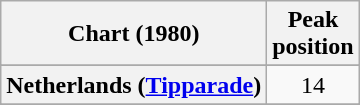<table class="wikitable sortable plainrowheaders" style="text-align:center">
<tr>
<th scope="col">Chart (1980)</th>
<th scope="col">Peak<br>position</th>
</tr>
<tr>
</tr>
<tr>
<th scope="row">Netherlands (<a href='#'>Tipparade</a>)</th>
<td>14</td>
</tr>
<tr>
</tr>
<tr>
</tr>
<tr>
</tr>
</table>
